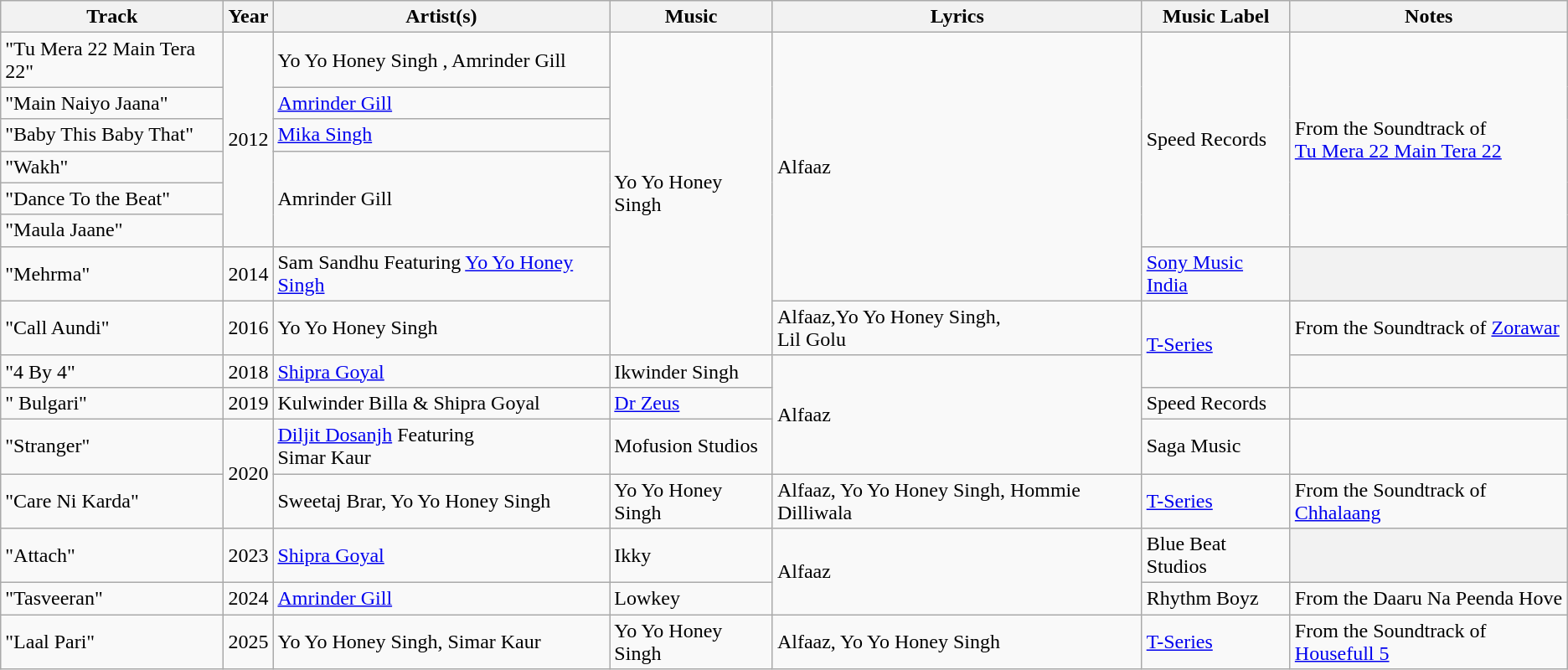<table class="wikitable">
<tr>
<th>Track</th>
<th>Year</th>
<th>Artist(s)</th>
<th>Music</th>
<th>Lyrics</th>
<th>Music Label</th>
<th>Notes</th>
</tr>
<tr>
<td>"Tu Mera 22 Main Tera 22"</td>
<td rowspan="6">2012</td>
<td>Yo Yo Honey Singh , Amrinder Gill</td>
<td rowspan="8">Yo Yo Honey Singh</td>
<td rowspan="7">Alfaaz</td>
<td rowspan="6">Speed Records</td>
<td rowspan="6">From the Soundtrack of<br><a href='#'>Tu Mera 22 Main Tera 22</a></td>
</tr>
<tr>
<td>"Main Naiyo Jaana"</td>
<td><a href='#'>Amrinder Gill</a></td>
</tr>
<tr>
<td>"Baby This Baby That"</td>
<td><a href='#'>Mika Singh</a></td>
</tr>
<tr>
<td>"Wakh"</td>
<td rowspan="3">Amrinder Gill</td>
</tr>
<tr>
<td>"Dance To the Beat"</td>
</tr>
<tr>
<td>"Maula Jaane"</td>
</tr>
<tr>
<td>"Mehrma"</td>
<td>2014</td>
<td>Sam Sandhu Featuring <a href='#'>Yo Yo Honey Singh</a></td>
<td><a href='#'>Sony Music India</a></td>
<th></th>
</tr>
<tr>
<td>"Call Aundi"</td>
<td>2016</td>
<td>Yo Yo Honey Singh</td>
<td>Alfaaz,Yo Yo Honey Singh,<br>Lil Golu</td>
<td rowspan="2"><a href='#'>T-Series</a></td>
<td>From the Soundtrack of <a href='#'>Zorawar</a></td>
</tr>
<tr>
<td>"4 By 4"</td>
<td>2018</td>
<td><a href='#'>Shipra Goyal</a></td>
<td>Ikwinder Singh</td>
<td rowspan="3">Alfaaz</td>
<td></td>
</tr>
<tr>
<td>" Bulgari"</td>
<td>2019</td>
<td>Kulwinder Billa & Shipra Goyal</td>
<td><a href='#'>Dr Zeus</a></td>
<td>Speed Records</td>
<td></td>
</tr>
<tr>
<td>"Stranger"</td>
<td rowspan="2">2020</td>
<td><a href='#'>Diljit Dosanjh</a> Featuring<br>Simar Kaur</td>
<td>Mofusion Studios</td>
<td>Saga Music</td>
<td></td>
</tr>
<tr>
<td>"Care Ni Karda"</td>
<td>Sweetaj Brar, Yo Yo Honey Singh</td>
<td>Yo Yo Honey Singh</td>
<td>Alfaaz, Yo Yo Honey Singh, Hommie Dilliwala</td>
<td><a href='#'>T-Series</a></td>
<td>From the Soundtrack of <a href='#'>Chhalaang</a></td>
</tr>
<tr>
<td>"Attach"</td>
<td>2023</td>
<td><a href='#'>Shipra Goyal</a></td>
<td>Ikky</td>
<td rowspan="2">Alfaaz</td>
<td>Blue Beat Studios</td>
<th></th>
</tr>
<tr>
<td>"Tasveeran"</td>
<td>2024</td>
<td><a href='#'>Amrinder Gill</a></td>
<td>Lowkey</td>
<td>Rhythm Boyz</td>
<td>From the Daaru Na Peenda Hove</td>
</tr>
<tr>
<td>"Laal Pari"</td>
<td>2025</td>
<td>Yo Yo Honey Singh, Simar Kaur</td>
<td>Yo Yo Honey Singh</td>
<td>Alfaaz, Yo Yo Honey Singh</td>
<td><a href='#'>T-Series</a></td>
<td>From the Soundtrack of<br><a href='#'>Housefull 5</a></td>
</tr>
</table>
